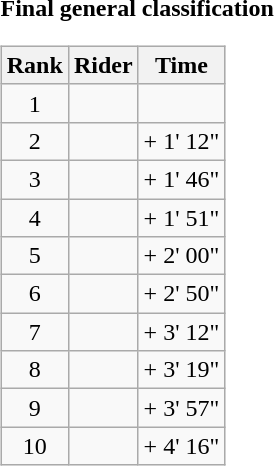<table>
<tr>
<td><strong>Final general classification</strong><br><table class="wikitable">
<tr>
<th scope="col">Rank</th>
<th scope="col">Rider</th>
<th scope="col">Time</th>
</tr>
<tr>
<td style="text-align:center;">1</td>
<td></td>
<td style="text-align:right;"></td>
</tr>
<tr>
<td style="text-align:center;">2</td>
<td></td>
<td style="text-align:right;">+ 1' 12"</td>
</tr>
<tr>
<td style="text-align:center;">3</td>
<td></td>
<td style="text-align:right;">+ 1' 46"</td>
</tr>
<tr>
<td style="text-align:center;">4</td>
<td></td>
<td style="text-align:right;">+ 1' 51"</td>
</tr>
<tr>
<td style="text-align:center;">5</td>
<td></td>
<td style="text-align:right;">+ 2' 00"</td>
</tr>
<tr>
<td style="text-align:center;">6</td>
<td></td>
<td style="text-align:right;">+ 2' 50"</td>
</tr>
<tr>
<td style="text-align:center;">7</td>
<td></td>
<td style="text-align:right;">+ 3' 12"</td>
</tr>
<tr>
<td style="text-align:center;">8</td>
<td></td>
<td style="text-align:right;">+ 3' 19"</td>
</tr>
<tr>
<td style="text-align:center;">9</td>
<td></td>
<td style="text-align:right;">+ 3' 57"</td>
</tr>
<tr>
<td style="text-align:center;">10</td>
<td></td>
<td style="text-align:right;">+ 4' 16"</td>
</tr>
</table>
</td>
</tr>
</table>
